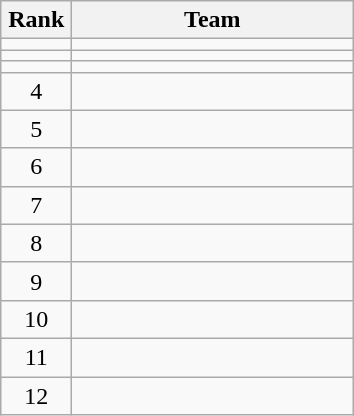<table class=wikitable style="text-align:center;">
<tr>
<th width=40>Rank</th>
<th width=180>Team</th>
</tr>
<tr>
<td></td>
<td align=left></td>
</tr>
<tr>
<td></td>
<td align=left></td>
</tr>
<tr>
<td></td>
<td align=left></td>
</tr>
<tr>
<td>4</td>
<td align=left></td>
</tr>
<tr>
<td>5</td>
<td align=left></td>
</tr>
<tr>
<td>6</td>
<td align=left></td>
</tr>
<tr>
<td>7</td>
<td align=left></td>
</tr>
<tr>
<td>8</td>
<td align=left></td>
</tr>
<tr>
<td>9</td>
<td align=left></td>
</tr>
<tr>
<td>10</td>
<td align=left></td>
</tr>
<tr>
<td>11</td>
<td align=left></td>
</tr>
<tr>
<td>12</td>
<td align=left></td>
</tr>
</table>
